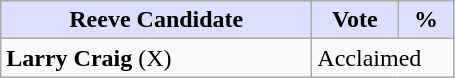<table class="wikitable">
<tr>
<th style="background:#ddf; width:200px;">Reeve Candidate</th>
<th style="background:#ddf; width:50px;">Vote</th>
<th style="background:#ddf; width:30px;">%</th>
</tr>
<tr>
<td><strong>Larry Craig</strong> (X)</td>
<td colspan="2">Acclaimed</td>
</tr>
</table>
